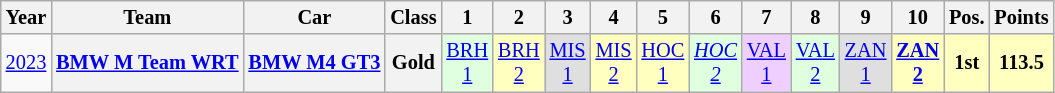<table class="wikitable" border="1" style="text-align:center; font-size:85%;">
<tr>
<th>Year</th>
<th>Team</th>
<th>Car</th>
<th>Class</th>
<th>1</th>
<th>2</th>
<th>3</th>
<th>4</th>
<th>5</th>
<th>6</th>
<th>7</th>
<th>8</th>
<th>9</th>
<th>10</th>
<th>Pos.</th>
<th>Points</th>
</tr>
<tr>
<td><a href='#'>2023</a></td>
<th nowrap><a href='#'>BMW M Team WRT</a></th>
<th nowrap><a href='#'>BMW M4 GT3</a></th>
<th>Gold</th>
<td style="background:#DFFFDF;"><a href='#'>BRH<br>1</a><br></td>
<td style="background:#FFFFBF;"><a href='#'>BRH<br>2</a><br></td>
<td style="background:#DFDFDF;"><a href='#'>MIS<br>1</a><br></td>
<td style="background:#FFFFBF;"><a href='#'>MIS<br>2</a><br></td>
<td style="background:#FFFFBF;"><a href='#'>HOC<br>1</a><br></td>
<td style="background:#DFFFDF;"><em><a href='#'>HOC<br>2</a></em><br></td>
<td style="background:#EFCFFF;"><a href='#'>VAL<br>1</a><br></td>
<td style="background:#DFFFDF;"><a href='#'>VAL<br>2</a><br></td>
<td style="background:#DFDFDF;"><a href='#'>ZAN<br>1</a><br></td>
<td style="background:#FFFFBF;"><strong><a href='#'>ZAN<br>2</a></strong><br></td>
<th style="background:#FFFFBF;">1st</th>
<th style="background:#FFFFBF;">113.5</th>
</tr>
</table>
